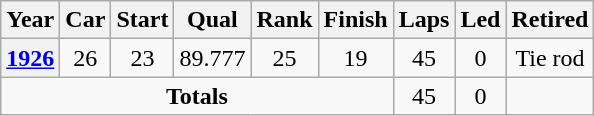<table class="wikitable" style="text-align:center">
<tr>
<th>Year</th>
<th>Car</th>
<th>Start</th>
<th>Qual</th>
<th>Rank</th>
<th>Finish</th>
<th>Laps</th>
<th>Led</th>
<th>Retired</th>
</tr>
<tr>
<th><a href='#'>1926</a></th>
<td>26</td>
<td>23</td>
<td>89.777</td>
<td>25</td>
<td>19</td>
<td>45</td>
<td>0</td>
<td>Tie rod</td>
</tr>
<tr>
<td colspan=6><strong>Totals</strong></td>
<td>45</td>
<td>0</td>
<td></td>
</tr>
</table>
